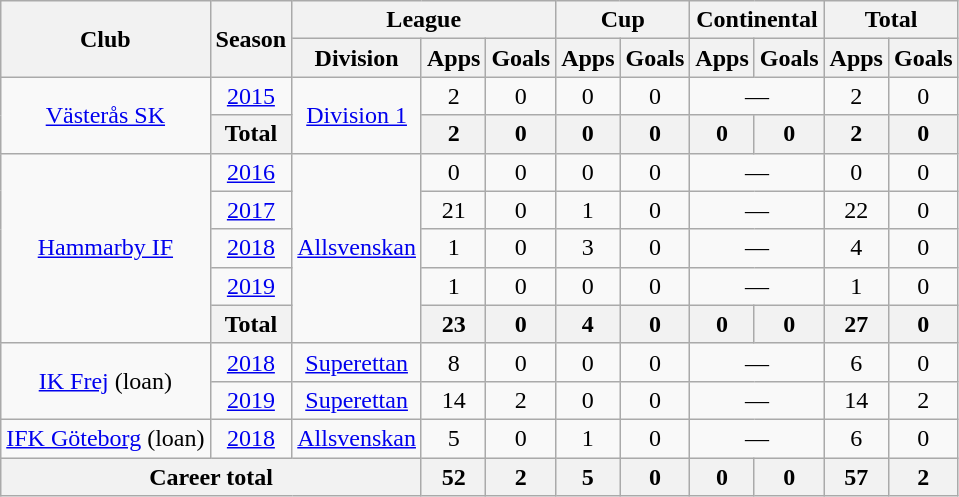<table class="wikitable" style="text-align:center;">
<tr>
<th rowspan="2">Club</th>
<th rowspan="2">Season</th>
<th colspan="3">League</th>
<th colspan="2">Cup</th>
<th colspan="2">Continental</th>
<th colspan="2">Total</th>
</tr>
<tr>
<th>Division</th>
<th>Apps</th>
<th>Goals</th>
<th>Apps</th>
<th>Goals</th>
<th>Apps</th>
<th>Goals</th>
<th>Apps</th>
<th>Goals</th>
</tr>
<tr>
<td rowspan="2"><a href='#'>Västerås SK</a></td>
<td><a href='#'>2015</a></td>
<td rowspan="2" valign="center"><a href='#'>Division 1</a></td>
<td>2</td>
<td>0</td>
<td>0</td>
<td>0</td>
<td colspan="2">—</td>
<td>2</td>
<td>0</td>
</tr>
<tr>
<th>Total</th>
<th>2</th>
<th>0</th>
<th>0</th>
<th>0</th>
<th>0</th>
<th>0</th>
<th>2</th>
<th>0</th>
</tr>
<tr>
<td rowspan="5"><a href='#'>Hammarby IF</a></td>
<td><a href='#'>2016</a></td>
<td rowspan="5" valign="center"><a href='#'>Allsvenskan</a></td>
<td>0</td>
<td>0</td>
<td>0</td>
<td>0</td>
<td colspan="2">—</td>
<td>0</td>
<td>0</td>
</tr>
<tr>
<td><a href='#'>2017</a></td>
<td>21</td>
<td>0</td>
<td>1</td>
<td>0</td>
<td colspan="2">—</td>
<td>22</td>
<td>0</td>
</tr>
<tr>
<td><a href='#'>2018</a></td>
<td>1</td>
<td>0</td>
<td>3</td>
<td>0</td>
<td colspan="2">—</td>
<td>4</td>
<td>0</td>
</tr>
<tr>
<td><a href='#'>2019</a></td>
<td>1</td>
<td>0</td>
<td>0</td>
<td>0</td>
<td colspan="2">—</td>
<td>1</td>
<td>0</td>
</tr>
<tr>
<th>Total</th>
<th>23</th>
<th>0</th>
<th>4</th>
<th>0</th>
<th>0</th>
<th>0</th>
<th>27</th>
<th>0</th>
</tr>
<tr>
<td rowspan="2"><a href='#'>IK Frej</a> (loan)</td>
<td><a href='#'>2018</a></td>
<td><a href='#'>Superettan</a></td>
<td>8</td>
<td>0</td>
<td>0</td>
<td>0</td>
<td colspan="2">—</td>
<td>6</td>
<td>0</td>
</tr>
<tr>
<td><a href='#'>2019</a></td>
<td><a href='#'>Superettan</a></td>
<td>14</td>
<td>2</td>
<td>0</td>
<td>0</td>
<td colspan="2">—</td>
<td>14</td>
<td>2</td>
</tr>
<tr>
<td rowspan="1"><a href='#'>IFK Göteborg</a> (loan)</td>
<td><a href='#'>2018</a></td>
<td><a href='#'>Allsvenskan</a></td>
<td>5</td>
<td>0</td>
<td>1</td>
<td>0</td>
<td colspan="2">—</td>
<td>6</td>
<td>0</td>
</tr>
<tr>
<th colspan="3">Career total</th>
<th>52</th>
<th>2</th>
<th>5</th>
<th>0</th>
<th>0</th>
<th>0</th>
<th>57</th>
<th>2</th>
</tr>
</table>
